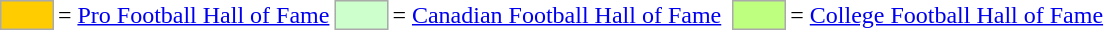<table style="margin:0.2em auto;">
<tr>
<td style="background-color:#FFCC00; border:1px solid #aaaaaa; width:2em;"></td>
<td>= <a href='#'>Pro Football Hall of Fame</a></td>
<td style="background-color:#CCFFCC; border:1px solid #aaaaaa; width:2em;"></td>
<td>= <a href='#'>Canadian Football Hall of Fame</a></td>
<td></td>
<td style="background-color:#BFFF7F; border:1px solid #aaaaaa; width:2em;"></td>
<td>= <a href='#'>College Football Hall of Fame</a></td>
<td></td>
</tr>
</table>
